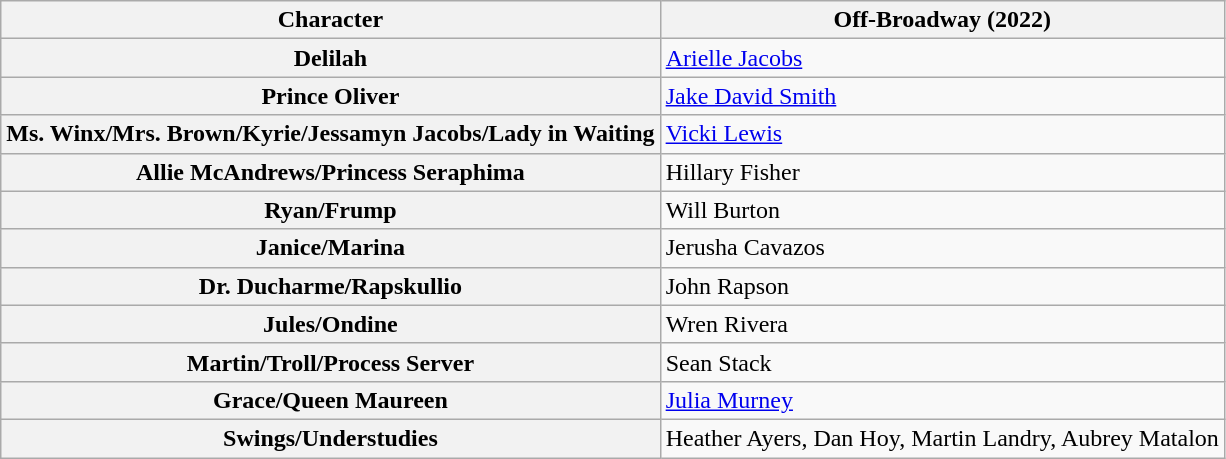<table class="wikitable">
<tr>
<th>Character</th>
<th>Off-Broadway (2022)</th>
</tr>
<tr>
<th>Delilah</th>
<td><a href='#'>Arielle Jacobs</a></td>
</tr>
<tr>
<th>Prince Oliver</th>
<td><a href='#'>Jake David Smith</a></td>
</tr>
<tr>
<th>Ms. Winx/Mrs. Brown/Kyrie/Jessamyn Jacobs/Lady in Waiting</th>
<td><a href='#'>Vicki Lewis</a></td>
</tr>
<tr>
<th>Allie McAndrews/Princess Seraphima</th>
<td>Hillary Fisher</td>
</tr>
<tr>
<th>Ryan/Frump</th>
<td>Will Burton</td>
</tr>
<tr>
<th>Janice/Marina</th>
<td>Jerusha Cavazos</td>
</tr>
<tr>
<th>Dr. Ducharme/Rapskullio</th>
<td>John Rapson</td>
</tr>
<tr>
<th>Jules/Ondine</th>
<td>Wren Rivera</td>
</tr>
<tr>
<th>Martin/Troll/Process Server</th>
<td>Sean Stack</td>
</tr>
<tr>
<th>Grace/Queen Maureen</th>
<td><a href='#'>Julia Murney</a></td>
</tr>
<tr>
<th>Swings/Understudies</th>
<td>Heather Ayers, Dan Hoy, Martin Landry, Aubrey Matalon</td>
</tr>
</table>
